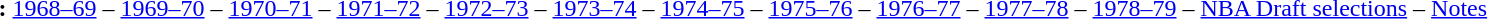<table id="toc" border="0">
<tr>
<th>:</th>
<td><a href='#'>1968–69</a> – <a href='#'>1969–70</a> – <a href='#'>1970–71</a> – <a href='#'>1971–72</a> – <a href='#'>1972–73</a> – <a href='#'>1973–74</a> – <a href='#'>1974–75</a> – <a href='#'>1975–76</a> – <a href='#'>1976–77</a> – <a href='#'>1977–78</a> – <a href='#'>1978–79</a> – <a href='#'>NBA Draft selections</a> – <a href='#'>Notes</a></td>
</tr>
</table>
